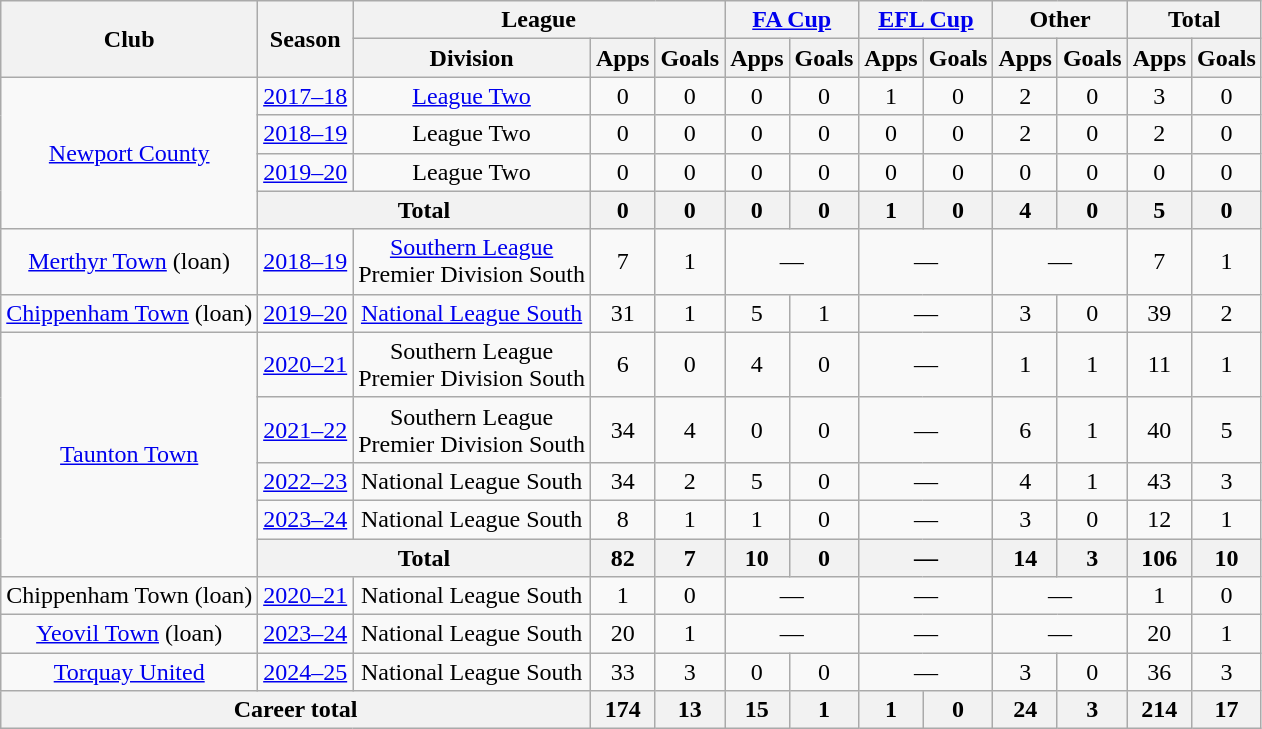<table class=wikitable style="text-align: center">
<tr>
<th rowspan=2>Club</th>
<th rowspan=2>Season</th>
<th colspan=3>League</th>
<th colspan=2><a href='#'>FA Cup</a></th>
<th colspan=2><a href='#'>EFL Cup</a></th>
<th colspan=2>Other</th>
<th colspan=2>Total</th>
</tr>
<tr>
<th>Division</th>
<th>Apps</th>
<th>Goals</th>
<th>Apps</th>
<th>Goals</th>
<th>Apps</th>
<th>Goals</th>
<th>Apps</th>
<th>Goals</th>
<th>Apps</th>
<th>Goals</th>
</tr>
<tr>
<td rowspan=4><a href='#'>Newport County</a></td>
<td><a href='#'>2017–18</a></td>
<td><a href='#'>League Two</a></td>
<td>0</td>
<td>0</td>
<td>0</td>
<td>0</td>
<td>1</td>
<td>0</td>
<td>2</td>
<td>0</td>
<td>3</td>
<td>0</td>
</tr>
<tr>
<td><a href='#'>2018–19</a></td>
<td>League Two</td>
<td>0</td>
<td>0</td>
<td>0</td>
<td>0</td>
<td>0</td>
<td>0</td>
<td>2</td>
<td>0</td>
<td>2</td>
<td>0</td>
</tr>
<tr>
<td><a href='#'>2019–20</a></td>
<td>League Two</td>
<td>0</td>
<td>0</td>
<td>0</td>
<td>0</td>
<td>0</td>
<td>0</td>
<td>0</td>
<td>0</td>
<td>0</td>
<td>0</td>
</tr>
<tr>
<th colspan=2>Total</th>
<th>0</th>
<th>0</th>
<th>0</th>
<th>0</th>
<th>1</th>
<th>0</th>
<th>4</th>
<th>0</th>
<th>5</th>
<th>0</th>
</tr>
<tr>
<td><a href='#'>Merthyr Town</a> (loan)</td>
<td><a href='#'>2018–19</a></td>
<td><a href='#'>Southern League</a><br>Premier Division South</td>
<td>7</td>
<td>1</td>
<td colspan=2>—</td>
<td colspan=2>—</td>
<td colspan=2>—</td>
<td>7</td>
<td>1</td>
</tr>
<tr>
<td><a href='#'>Chippenham Town</a> (loan)</td>
<td><a href='#'>2019–20</a></td>
<td><a href='#'>National League South</a></td>
<td>31</td>
<td>1</td>
<td>5</td>
<td>1</td>
<td colspan=2>—</td>
<td>3</td>
<td>0</td>
<td>39</td>
<td>2</td>
</tr>
<tr>
<td rowspan=5><a href='#'>Taunton Town</a></td>
<td><a href='#'>2020–21</a></td>
<td>Southern League<br>Premier Division South</td>
<td>6</td>
<td>0</td>
<td>4</td>
<td>0</td>
<td colspan=2>—</td>
<td>1</td>
<td>1</td>
<td>11</td>
<td>1</td>
</tr>
<tr>
<td><a href='#'>2021–22</a></td>
<td>Southern League<br>Premier Division South</td>
<td>34</td>
<td>4</td>
<td>0</td>
<td>0</td>
<td colspan=2>—</td>
<td>6</td>
<td>1</td>
<td>40</td>
<td>5</td>
</tr>
<tr>
<td><a href='#'>2022–23</a></td>
<td>National League South</td>
<td>34</td>
<td>2</td>
<td>5</td>
<td>0</td>
<td colspan=2>—</td>
<td>4</td>
<td>1</td>
<td>43</td>
<td>3</td>
</tr>
<tr>
<td><a href='#'>2023–24</a></td>
<td>National League South</td>
<td>8</td>
<td>1</td>
<td>1</td>
<td>0</td>
<td colspan=2>—</td>
<td>3</td>
<td>0</td>
<td>12</td>
<td>1</td>
</tr>
<tr>
<th colspan=2>Total</th>
<th>82</th>
<th>7</th>
<th>10</th>
<th>0</th>
<th colspan=2>—</th>
<th>14</th>
<th>3</th>
<th>106</th>
<th>10</th>
</tr>
<tr>
<td>Chippenham Town (loan)</td>
<td><a href='#'>2020–21</a></td>
<td>National League South</td>
<td>1</td>
<td>0</td>
<td colspan=2>—</td>
<td colspan=2>—</td>
<td colspan=2>—</td>
<td>1</td>
<td>0</td>
</tr>
<tr>
<td><a href='#'>Yeovil Town</a> (loan)</td>
<td><a href='#'>2023–24</a></td>
<td>National League South</td>
<td>20</td>
<td>1</td>
<td colspan=2>—</td>
<td colspan=2>—</td>
<td colspan=2>—</td>
<td>20</td>
<td>1</td>
</tr>
<tr>
<td><a href='#'>Torquay United</a></td>
<td><a href='#'>2024–25</a></td>
<td>National League South</td>
<td>33</td>
<td>3</td>
<td>0</td>
<td>0</td>
<td colspan=2>—</td>
<td>3</td>
<td>0</td>
<td>36</td>
<td>3</td>
</tr>
<tr>
<th colspan=3>Career total</th>
<th>174</th>
<th>13</th>
<th>15</th>
<th>1</th>
<th>1</th>
<th>0</th>
<th>24</th>
<th>3</th>
<th>214</th>
<th>17</th>
</tr>
</table>
